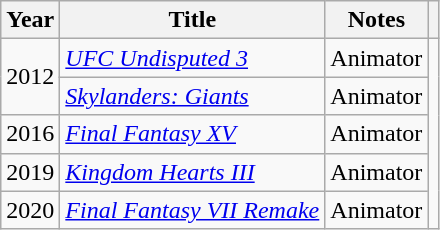<table class="wikitable">
<tr>
<th>Year</th>
<th>Title</th>
<th>Notes</th>
<th></th>
</tr>
<tr>
<td rowspan="2">2012</td>
<td><em><a href='#'>UFC Undisputed 3</a></em></td>
<td>Animator</td>
<td rowspan="5"></td>
</tr>
<tr>
<td><em><a href='#'>Skylanders: Giants</a></em></td>
<td>Animator</td>
</tr>
<tr>
<td>2016</td>
<td><em><a href='#'>Final Fantasy XV</a></em></td>
<td>Animator</td>
</tr>
<tr>
<td>2019</td>
<td><em><a href='#'>Kingdom Hearts III</a></em></td>
<td>Animator</td>
</tr>
<tr>
<td>2020</td>
<td><em><a href='#'>Final Fantasy VII Remake</a></em></td>
<td>Animator</td>
</tr>
</table>
